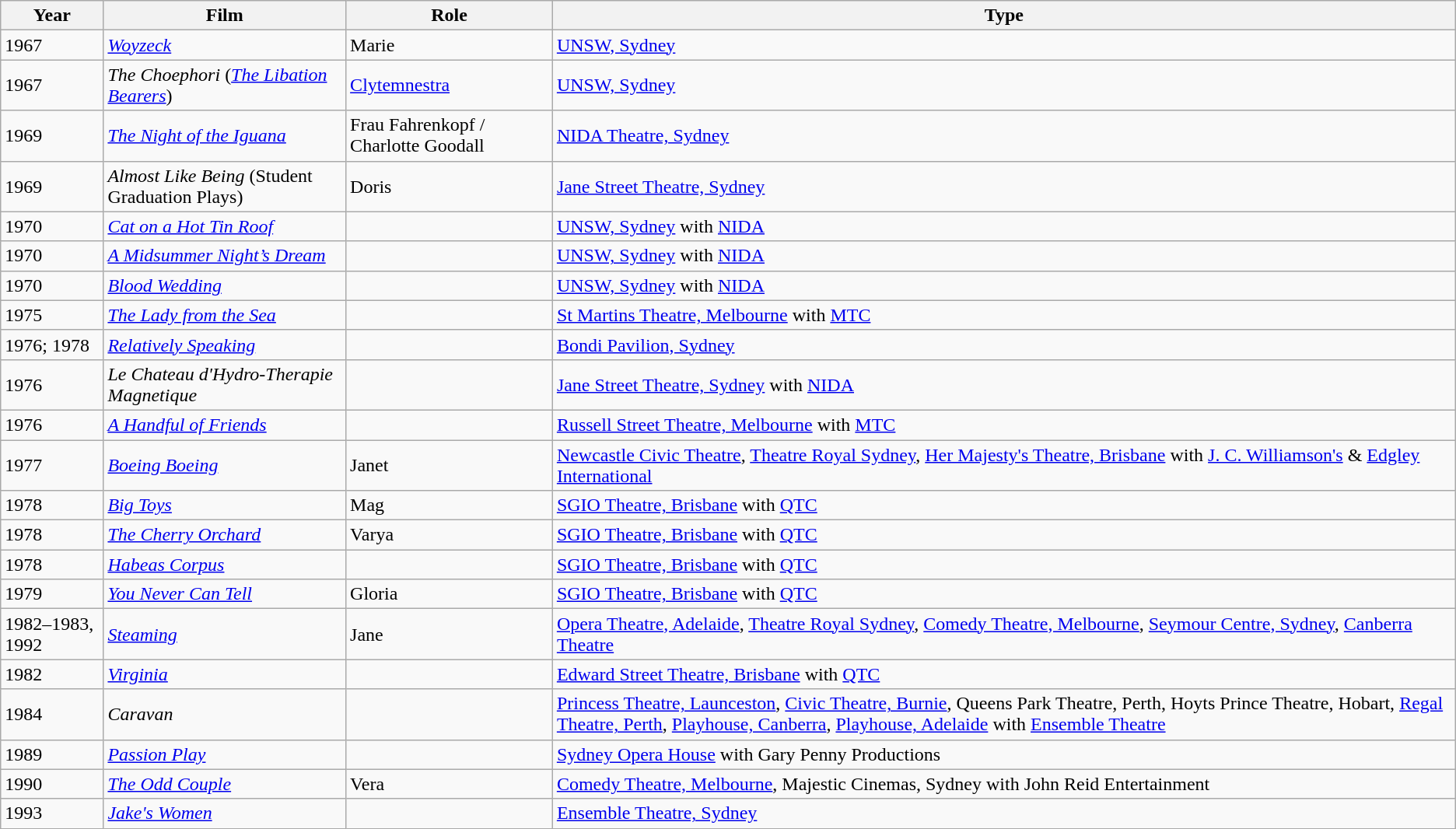<table class="wikitable sortable">
<tr>
<th>Year</th>
<th>Film</th>
<th>Role</th>
<th class="unsortable">Type</th>
</tr>
<tr>
<td>1967</td>
<td><em><a href='#'>Woyzeck</a></em></td>
<td>Marie</td>
<td><a href='#'>UNSW, Sydney</a></td>
</tr>
<tr>
<td>1967</td>
<td><em>The Choephori</em> (<em><a href='#'>The Libation Bearers</a></em>)</td>
<td><a href='#'>Clytemnestra</a></td>
<td><a href='#'>UNSW, Sydney</a></td>
</tr>
<tr>
<td>1969</td>
<td><em><a href='#'>The Night of the Iguana</a></em></td>
<td>Frau Fahrenkopf / Charlotte Goodall</td>
<td><a href='#'>NIDA Theatre, Sydney</a></td>
</tr>
<tr>
<td>1969</td>
<td><em>Almost Like Being</em> (Student Graduation Plays)</td>
<td>Doris</td>
<td><a href='#'>Jane Street Theatre, Sydney</a></td>
</tr>
<tr>
<td>1970</td>
<td><em><a href='#'>Cat on a Hot Tin Roof</a></em></td>
<td></td>
<td><a href='#'>UNSW, Sydney</a> with <a href='#'>NIDA</a></td>
</tr>
<tr>
<td>1970</td>
<td><em><a href='#'>A Midsummer Night’s Dream</a></em></td>
<td></td>
<td><a href='#'>UNSW, Sydney</a> with <a href='#'>NIDA</a></td>
</tr>
<tr>
<td>1970</td>
<td><em><a href='#'>Blood Wedding</a></em></td>
<td></td>
<td><a href='#'>UNSW, Sydney</a> with <a href='#'>NIDA</a></td>
</tr>
<tr>
<td>1975</td>
<td><em><a href='#'>The Lady from the Sea</a></em></td>
<td></td>
<td><a href='#'>St Martins Theatre, Melbourne</a> with <a href='#'>MTC</a></td>
</tr>
<tr>
<td>1976; 1978</td>
<td><em><a href='#'>Relatively Speaking</a></em></td>
<td></td>
<td><a href='#'>Bondi Pavilion, Sydney</a></td>
</tr>
<tr>
<td>1976</td>
<td><em>Le Chateau d'Hydro-Therapie Magnetique</em></td>
<td></td>
<td><a href='#'>Jane Street Theatre, Sydney</a> with <a href='#'>NIDA</a></td>
</tr>
<tr>
<td>1976</td>
<td><em><a href='#'>A Handful of Friends</a></em></td>
<td></td>
<td><a href='#'>Russell Street Theatre, Melbourne</a> with <a href='#'>MTC</a></td>
</tr>
<tr>
<td>1977</td>
<td><em><a href='#'>Boeing Boeing</a></em></td>
<td>Janet</td>
<td><a href='#'>Newcastle Civic Theatre</a>, <a href='#'>Theatre Royal Sydney</a>, <a href='#'>Her Majesty's Theatre, Brisbane</a> with  <a href='#'>J. C. Williamson's</a> & <a href='#'>Edgley International</a></td>
</tr>
<tr>
<td>1978</td>
<td><em><a href='#'>Big Toys</a></em></td>
<td>Mag</td>
<td><a href='#'>SGIO Theatre, Brisbane</a> with <a href='#'>QTC</a></td>
</tr>
<tr>
<td>1978</td>
<td><em><a href='#'>The Cherry Orchard</a></em></td>
<td>Varya</td>
<td><a href='#'>SGIO Theatre, Brisbane</a> with <a href='#'>QTC</a></td>
</tr>
<tr>
<td>1978</td>
<td><em><a href='#'>Habeas Corpus</a></em></td>
<td></td>
<td><a href='#'>SGIO Theatre, Brisbane</a> with <a href='#'>QTC</a></td>
</tr>
<tr>
<td>1979</td>
<td><em><a href='#'>You Never Can Tell</a></em></td>
<td>Gloria</td>
<td><a href='#'>SGIO Theatre, Brisbane</a> with <a href='#'>QTC</a></td>
</tr>
<tr>
<td>1982–1983, 1992</td>
<td><em><a href='#'>Steaming</a></em></td>
<td>Jane</td>
<td><a href='#'>Opera Theatre, Adelaide</a>, <a href='#'>Theatre Royal Sydney</a>, <a href='#'>Comedy Theatre, Melbourne</a>, <a href='#'>Seymour Centre, Sydney</a>, <a href='#'>Canberra Theatre</a></td>
</tr>
<tr>
<td>1982</td>
<td><em><a href='#'>Virginia</a></em></td>
<td></td>
<td><a href='#'>Edward Street Theatre, Brisbane</a> with <a href='#'>QTC</a></td>
</tr>
<tr>
<td>1984</td>
<td><em>Caravan</em></td>
<td></td>
<td><a href='#'>Princess Theatre, Launceston</a>, <a href='#'>Civic Theatre, Burnie</a>, Queens Park Theatre, Perth, Hoyts Prince Theatre, Hobart, <a href='#'>Regal Theatre, Perth</a>, <a href='#'>Playhouse, Canberra</a>, <a href='#'>Playhouse, Adelaide</a> with <a href='#'>Ensemble Theatre</a></td>
</tr>
<tr>
<td>1989</td>
<td><em><a href='#'>Passion Play</a></em></td>
<td></td>
<td><a href='#'>Sydney Opera House</a> with Gary Penny Productions</td>
</tr>
<tr>
<td>1990</td>
<td><em><a href='#'>The Odd Couple</a></em></td>
<td>Vera</td>
<td><a href='#'>Comedy Theatre, Melbourne</a>, Majestic Cinemas, Sydney with John Reid Entertainment</td>
</tr>
<tr>
<td>1993</td>
<td><em><a href='#'>Jake's Women</a></em></td>
<td></td>
<td><a href='#'>Ensemble Theatre, Sydney</a></td>
</tr>
</table>
